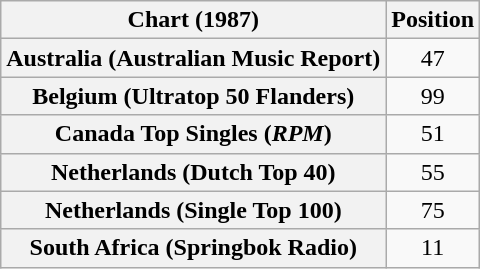<table class="wikitable sortable plainrowheaders" style="text-align:center">
<tr>
<th>Chart (1987)</th>
<th>Position</th>
</tr>
<tr>
<th scope="row">Australia (Australian Music Report)</th>
<td>47</td>
</tr>
<tr>
<th scope="row">Belgium (Ultratop 50 Flanders)</th>
<td>99</td>
</tr>
<tr>
<th scope="row">Canada Top Singles (<em>RPM</em>)</th>
<td>51</td>
</tr>
<tr>
<th scope="row">Netherlands (Dutch Top 40)</th>
<td>55</td>
</tr>
<tr>
<th scope="row">Netherlands (Single Top 100)</th>
<td>75</td>
</tr>
<tr>
<th scope="row">South Africa (Springbok Radio)</th>
<td>11</td>
</tr>
</table>
